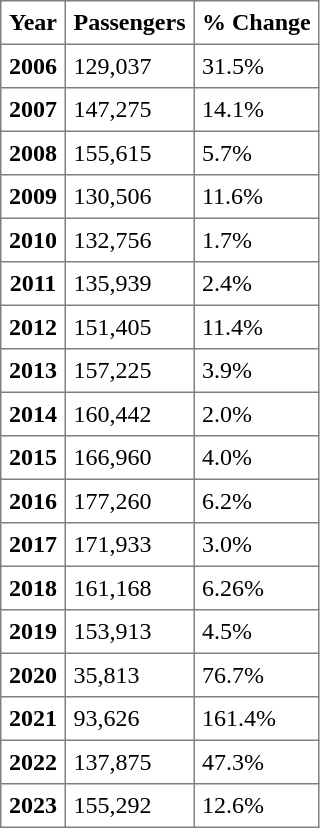<table class="toccolours sortable" border="1" cellpadding="5" style="border-collapse:collapse">
<tr>
<th>Year</th>
<th>Passengers</th>
<th>% Change</th>
</tr>
<tr>
<th>2006</th>
<td>129,037</td>
<td>31.5%</td>
</tr>
<tr>
<th>2007</th>
<td>147,275</td>
<td>14.1%</td>
</tr>
<tr>
<th>2008</th>
<td>155,615</td>
<td>5.7%</td>
</tr>
<tr>
<th>2009</th>
<td>130,506</td>
<td>11.6%</td>
</tr>
<tr>
<th>2010</th>
<td>132,756</td>
<td>1.7%</td>
</tr>
<tr>
<th>2011</th>
<td>135,939</td>
<td>2.4%</td>
</tr>
<tr>
<th>2012</th>
<td>151,405</td>
<td>11.4%</td>
</tr>
<tr>
<th>2013</th>
<td>157,225</td>
<td>3.9%</td>
</tr>
<tr>
<th>2014</th>
<td>160,442</td>
<td>2.0%</td>
</tr>
<tr>
<th>2015</th>
<td>166,960</td>
<td>4.0%</td>
</tr>
<tr>
<th>2016</th>
<td>177,260</td>
<td>6.2%</td>
</tr>
<tr>
<th>2017</th>
<td>171,933</td>
<td>3.0%</td>
</tr>
<tr>
<th>2018</th>
<td>161,168</td>
<td>6.26%</td>
</tr>
<tr>
<th>2019</th>
<td>153,913</td>
<td>4.5%</td>
</tr>
<tr>
<th>2020</th>
<td>35,813</td>
<td>76.7%</td>
</tr>
<tr>
<th>2021</th>
<td>93,626</td>
<td>161.4%</td>
</tr>
<tr>
<th>2022</th>
<td>137,875</td>
<td>47.3%</td>
</tr>
<tr>
<th>2023</th>
<td>155,292</td>
<td>12.6%</td>
</tr>
</table>
